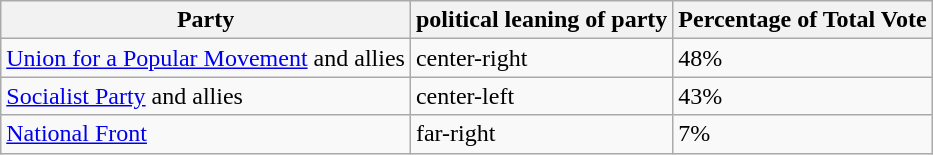<table class="wikitable">
<tr>
<th>Party</th>
<th>political leaning of party</th>
<th>Percentage of Total Vote</th>
</tr>
<tr>
<td><a href='#'>Union for a Popular Movement</a> and allies</td>
<td>center-right</td>
<td>48%</td>
</tr>
<tr>
<td><a href='#'>Socialist Party</a> and allies</td>
<td>center-left</td>
<td>43%</td>
</tr>
<tr>
<td><a href='#'>National Front</a></td>
<td>far-right</td>
<td>7%</td>
</tr>
</table>
